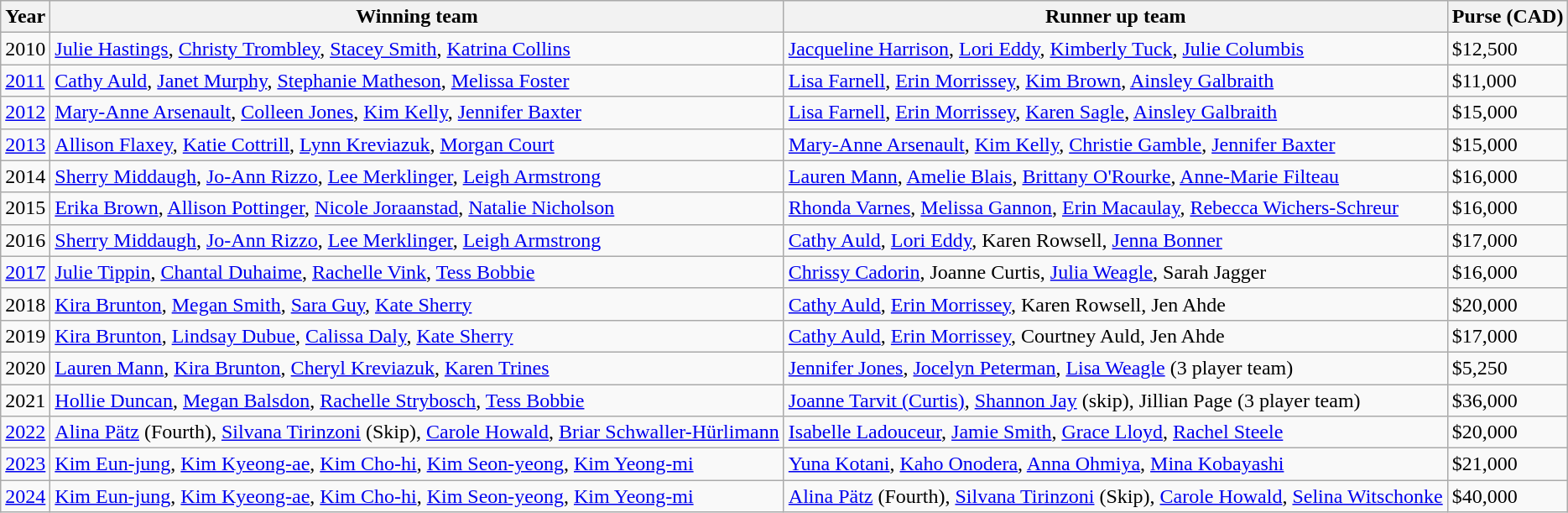<table class="wikitable">
<tr>
<th scope="col">Year</th>
<th scope="col">Winning team</th>
<th scope="col">Runner up team</th>
<th scope="col">Purse (CAD)</th>
</tr>
<tr>
<td>2010</td>
<td> <a href='#'>Julie Hastings</a>, <a href='#'>Christy Trombley</a>, <a href='#'>Stacey Smith</a>, <a href='#'>Katrina Collins</a></td>
<td> <a href='#'>Jacqueline Harrison</a>, <a href='#'>Lori Eddy</a>, <a href='#'>Kimberly Tuck</a>, <a href='#'>Julie Columbis</a></td>
<td>$12,500</td>
</tr>
<tr>
<td><a href='#'>2011</a></td>
<td> <a href='#'>Cathy Auld</a>, <a href='#'>Janet Murphy</a>, <a href='#'>Stephanie Matheson</a>, <a href='#'>Melissa Foster</a></td>
<td> <a href='#'>Lisa Farnell</a>, <a href='#'>Erin Morrissey</a>, <a href='#'>Kim Brown</a>, <a href='#'>Ainsley Galbraith</a></td>
<td>$11,000</td>
</tr>
<tr>
<td><a href='#'>2012</a></td>
<td> <a href='#'>Mary-Anne Arsenault</a>, <a href='#'>Colleen Jones</a>, <a href='#'>Kim Kelly</a>, <a href='#'>Jennifer Baxter</a></td>
<td> <a href='#'>Lisa Farnell</a>, <a href='#'>Erin Morrissey</a>, <a href='#'>Karen Sagle</a>, <a href='#'>Ainsley Galbraith</a></td>
<td>$15,000</td>
</tr>
<tr>
<td><a href='#'>2013</a></td>
<td> <a href='#'>Allison Flaxey</a>, <a href='#'>Katie Cottrill</a>, <a href='#'>Lynn Kreviazuk</a>, <a href='#'>Morgan Court</a></td>
<td> <a href='#'>Mary-Anne Arsenault</a>, <a href='#'>Kim Kelly</a>, <a href='#'>Christie Gamble</a>, <a href='#'>Jennifer Baxter</a></td>
<td>$15,000</td>
</tr>
<tr>
<td>2014</td>
<td> <a href='#'>Sherry Middaugh</a>, <a href='#'>Jo-Ann Rizzo</a>, <a href='#'>Lee Merklinger</a>, <a href='#'>Leigh Armstrong</a></td>
<td> <a href='#'>Lauren Mann</a>, <a href='#'>Amelie Blais</a>, <a href='#'>Brittany O'Rourke</a>, <a href='#'>Anne-Marie Filteau</a></td>
<td>$16,000</td>
</tr>
<tr>
<td>2015</td>
<td> <a href='#'>Erika Brown</a>, <a href='#'>Allison Pottinger</a>, <a href='#'>Nicole Joraanstad</a>, <a href='#'>Natalie Nicholson</a></td>
<td> <a href='#'>Rhonda Varnes</a>, <a href='#'>Melissa Gannon</a>, <a href='#'>Erin Macaulay</a>, <a href='#'>Rebecca Wichers-Schreur</a></td>
<td>$16,000</td>
</tr>
<tr>
<td>2016</td>
<td> <a href='#'>Sherry Middaugh</a>, <a href='#'>Jo-Ann Rizzo</a>, <a href='#'>Lee Merklinger</a>, <a href='#'>Leigh Armstrong</a></td>
<td> <a href='#'>Cathy Auld</a>, <a href='#'>Lori Eddy</a>, Karen Rowsell, <a href='#'>Jenna Bonner</a></td>
<td>$17,000</td>
</tr>
<tr>
<td><a href='#'>2017</a></td>
<td> <a href='#'>Julie Tippin</a>, <a href='#'>Chantal Duhaime</a>, <a href='#'>Rachelle Vink</a>, <a href='#'>Tess Bobbie</a></td>
<td> <a href='#'>Chrissy Cadorin</a>, Joanne Curtis, <a href='#'>Julia Weagle</a>, Sarah Jagger</td>
<td>$16,000</td>
</tr>
<tr>
<td>2018</td>
<td> <a href='#'>Kira Brunton</a>, <a href='#'>Megan Smith</a>, <a href='#'>Sara Guy</a>, <a href='#'>Kate Sherry</a></td>
<td> <a href='#'>Cathy Auld</a>, <a href='#'>Erin Morrissey</a>, Karen Rowsell, Jen Ahde</td>
<td>$20,000</td>
</tr>
<tr>
<td>2019</td>
<td> <a href='#'>Kira Brunton</a>, <a href='#'>Lindsay Dubue</a>, <a href='#'>Calissa Daly</a>, <a href='#'>Kate Sherry</a></td>
<td> <a href='#'>Cathy Auld</a>,  <a href='#'>Erin Morrissey</a>, Courtney Auld, Jen Ahde</td>
<td>$17,000</td>
</tr>
<tr>
<td>2020</td>
<td> <a href='#'>Lauren Mann</a>, <a href='#'>Kira Brunton</a>, <a href='#'>Cheryl Kreviazuk</a>, <a href='#'>Karen Trines</a></td>
<td> <a href='#'>Jennifer Jones</a>, <a href='#'>Jocelyn Peterman</a>, <a href='#'>Lisa Weagle</a> (3 player team)</td>
<td>$5,250</td>
</tr>
<tr>
<td>2021</td>
<td> <a href='#'>Hollie Duncan</a>, <a href='#'>Megan Balsdon</a>, <a href='#'>Rachelle Strybosch</a>, <a href='#'>Tess Bobbie</a></td>
<td> <a href='#'>Joanne Tarvit (Curtis)</a>, <a href='#'>Shannon Jay</a> (skip), Jillian Page (3 player team)</td>
<td>$36,000</td>
</tr>
<tr>
<td><a href='#'>2022</a></td>
<td> <a href='#'>Alina Pätz</a> (Fourth), <a href='#'>Silvana Tirinzoni</a> (Skip), <a href='#'>Carole Howald</a>, <a href='#'>Briar Schwaller-Hürlimann</a></td>
<td> <a href='#'>Isabelle Ladouceur</a>, <a href='#'>Jamie Smith</a>, <a href='#'>Grace Lloyd</a>, <a href='#'>Rachel Steele</a></td>
<td>$20,000</td>
</tr>
<tr>
<td><a href='#'>2023</a></td>
<td> <a href='#'>Kim Eun-jung</a>, <a href='#'>Kim Kyeong-ae</a>, <a href='#'>Kim Cho-hi</a>, <a href='#'>Kim Seon-yeong</a>, <a href='#'>Kim Yeong-mi</a></td>
<td> <a href='#'>Yuna Kotani</a>, <a href='#'>Kaho Onodera</a>, <a href='#'>Anna Ohmiya</a>, <a href='#'>Mina Kobayashi</a></td>
<td>$21,000</td>
</tr>
<tr>
<td><a href='#'>2024</a></td>
<td> <a href='#'>Kim Eun-jung</a>, <a href='#'>Kim Kyeong-ae</a>, <a href='#'>Kim Cho-hi</a>, <a href='#'>Kim Seon-yeong</a>, <a href='#'>Kim Yeong-mi</a></td>
<td> <a href='#'>Alina Pätz</a> (Fourth), <a href='#'>Silvana Tirinzoni</a> (Skip), <a href='#'>Carole Howald</a>, <a href='#'>Selina Witschonke</a></td>
<td>$40,000</td>
</tr>
</table>
